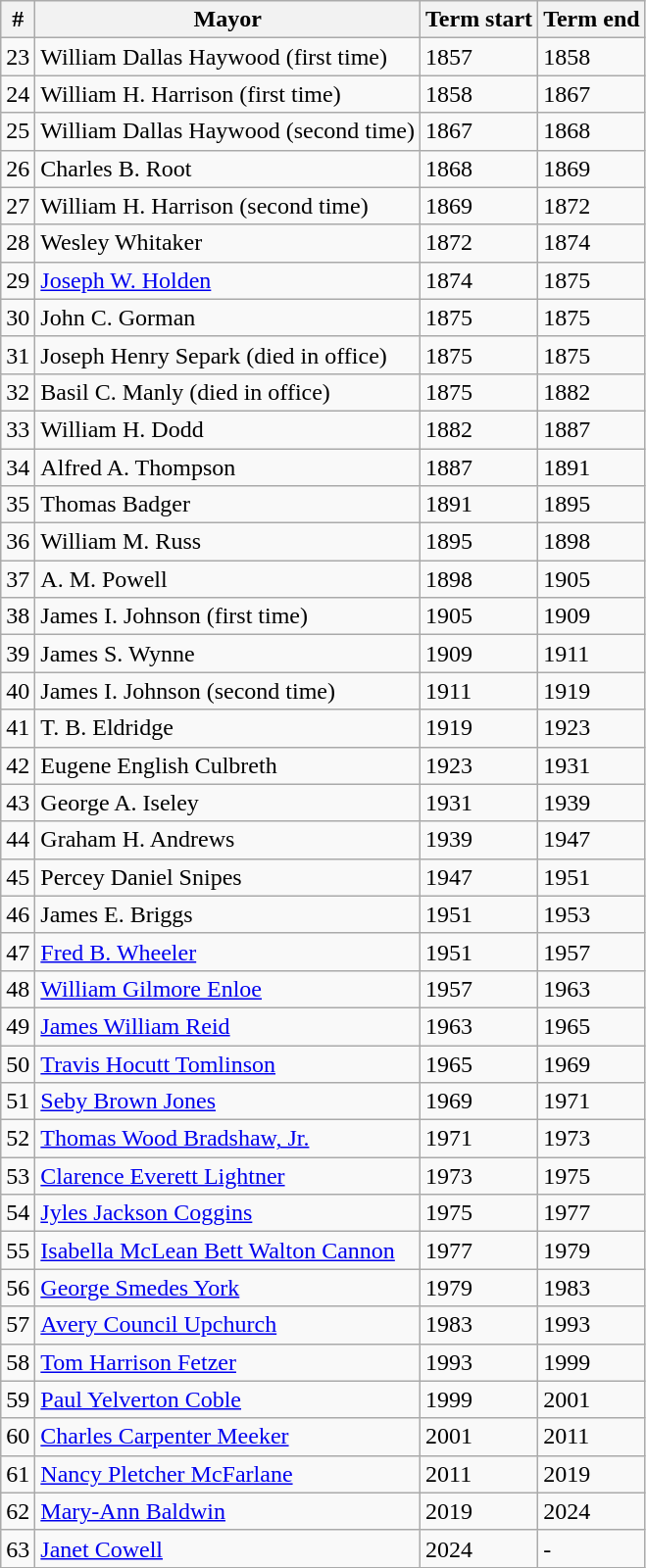<table class="wikitable sortable">
<tr>
<th align=center>#</th>
<th>Mayor</th>
<th>Term start</th>
<th>Term end</th>
</tr>
<tr>
<td>23</td>
<td>William Dallas Haywood (first time)</td>
<td>1857</td>
<td>1858</td>
</tr>
<tr>
<td>24</td>
<td>William H. Harrison (first time)</td>
<td>1858</td>
<td>1867</td>
</tr>
<tr>
<td>25</td>
<td>William Dallas Haywood (second time)</td>
<td>1867</td>
<td>1868</td>
</tr>
<tr>
<td>26</td>
<td>Charles B. Root</td>
<td>1868</td>
<td>1869</td>
</tr>
<tr>
<td>27</td>
<td>William H. Harrison (second time)</td>
<td>1869</td>
<td>1872</td>
</tr>
<tr>
<td>28</td>
<td>Wesley Whitaker</td>
<td>1872</td>
<td>1874</td>
</tr>
<tr>
<td>29</td>
<td><a href='#'>Joseph W. Holden</a></td>
<td>1874</td>
<td>1875</td>
</tr>
<tr>
<td>30</td>
<td>John C. Gorman</td>
<td>1875</td>
<td>1875</td>
</tr>
<tr>
<td>31</td>
<td>Joseph Henry Separk (died in office)</td>
<td>1875</td>
<td>1875</td>
</tr>
<tr>
<td>32</td>
<td>Basil C. Manly (died in office)</td>
<td>1875</td>
<td>1882</td>
</tr>
<tr>
<td>33</td>
<td>William H. Dodd</td>
<td>1882</td>
<td>1887</td>
</tr>
<tr>
<td>34</td>
<td>Alfred A. Thompson</td>
<td>1887</td>
<td>1891</td>
</tr>
<tr>
<td>35</td>
<td>Thomas Badger</td>
<td>1891</td>
<td>1895</td>
</tr>
<tr>
<td>36</td>
<td>William M. Russ</td>
<td>1895</td>
<td>1898</td>
</tr>
<tr>
<td>37</td>
<td>A. M. Powell</td>
<td>1898</td>
<td>1905</td>
</tr>
<tr>
<td>38</td>
<td>James I. Johnson (first time)</td>
<td>1905</td>
<td>1909</td>
</tr>
<tr>
<td>39</td>
<td>James S. Wynne</td>
<td>1909</td>
<td>1911</td>
</tr>
<tr>
<td>40</td>
<td>James I. Johnson (second time)</td>
<td>1911</td>
<td>1919</td>
</tr>
<tr>
<td>41</td>
<td>T. B. Eldridge</td>
<td>1919</td>
<td>1923</td>
</tr>
<tr>
<td>42</td>
<td>Eugene English Culbreth</td>
<td>1923</td>
<td>1931</td>
</tr>
<tr>
<td>43</td>
<td>George A. Iseley</td>
<td>1931</td>
<td>1939</td>
</tr>
<tr>
<td>44</td>
<td>Graham H. Andrews</td>
<td>1939</td>
<td>1947</td>
</tr>
<tr>
<td>45</td>
<td>Percey Daniel Snipes</td>
<td>1947</td>
<td>1951</td>
</tr>
<tr>
<td>46</td>
<td>James E. Briggs</td>
<td>1951</td>
<td>1953</td>
</tr>
<tr>
<td>47</td>
<td><a href='#'>Fred B. Wheeler</a></td>
<td>1951</td>
<td>1957</td>
</tr>
<tr>
<td>48</td>
<td><a href='#'>William Gilmore Enloe</a></td>
<td>1957</td>
<td>1963</td>
</tr>
<tr>
<td>49</td>
<td><a href='#'>James William Reid</a></td>
<td>1963</td>
<td>1965</td>
</tr>
<tr>
<td>50</td>
<td><a href='#'>Travis Hocutt Tomlinson</a></td>
<td>1965</td>
<td>1969</td>
</tr>
<tr>
<td>51</td>
<td><a href='#'>Seby Brown Jones</a></td>
<td>1969</td>
<td>1971</td>
</tr>
<tr>
<td>52</td>
<td><a href='#'>Thomas Wood Bradshaw, Jr.</a></td>
<td>1971</td>
<td>1973</td>
</tr>
<tr>
<td>53</td>
<td><a href='#'>Clarence Everett Lightner</a></td>
<td>1973</td>
<td>1975</td>
</tr>
<tr>
<td>54</td>
<td><a href='#'>Jyles Jackson Coggins</a></td>
<td>1975</td>
<td>1977</td>
</tr>
<tr>
<td>55</td>
<td><a href='#'>Isabella McLean Bett Walton Cannon</a></td>
<td>1977</td>
<td>1979</td>
</tr>
<tr>
<td>56</td>
<td><a href='#'>George Smedes York</a></td>
<td>1979</td>
<td>1983</td>
</tr>
<tr>
<td>57</td>
<td><a href='#'>Avery Council Upchurch</a></td>
<td>1983</td>
<td>1993</td>
</tr>
<tr>
<td>58</td>
<td><a href='#'>Tom Harrison Fetzer</a></td>
<td>1993</td>
<td>1999</td>
</tr>
<tr>
<td>59</td>
<td><a href='#'>Paul Yelverton Coble</a></td>
<td>1999</td>
<td>2001</td>
</tr>
<tr>
<td>60</td>
<td><a href='#'>Charles Carpenter Meeker</a></td>
<td>2001</td>
<td>2011</td>
</tr>
<tr>
<td>61</td>
<td><a href='#'>Nancy Pletcher McFarlane</a></td>
<td>2011</td>
<td>2019</td>
</tr>
<tr>
<td>62</td>
<td><a href='#'>Mary-Ann Baldwin</a></td>
<td>2019</td>
<td>2024</td>
</tr>
<tr>
<td>63</td>
<td><a href='#'>Janet Cowell</a></td>
<td>2024</td>
<td>-</td>
</tr>
</table>
